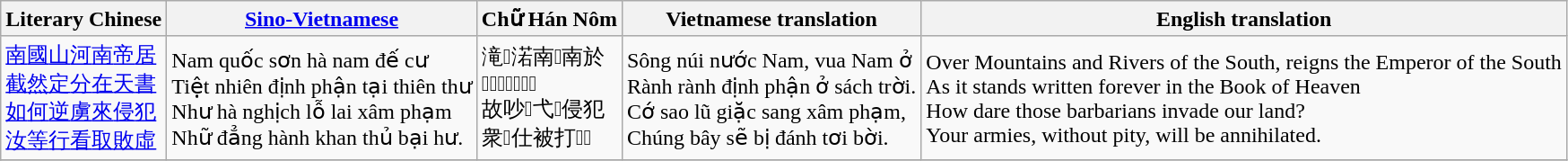<table class="wikitable">
<tr>
<th>Literary Chinese</th>
<th><a href='#'>Sino-Vietnamese</a></th>
<th>Chữ Hán Nôm</th>
<th>Vietnamese translation</th>
<th>English translation</th>
</tr>
<tr>
<td><a href='#'>南</a><a href='#'>國</a><a href='#'>山</a><a href='#'>河</a><a href='#'>南</a><a href='#'>帝</a><a href='#'>居</a><br><a href='#'>截</a><a href='#'>然</a><a href='#'>定</a><a href='#'>分</a><a href='#'>在</a><a href='#'>天</a><a href='#'>書</a><br><a href='#'>如</a><a href='#'>何</a><a href='#'>逆</a><a href='#'>虜</a><a href='#'>來</a><a href='#'>侵</a><a href='#'>犯</a><br><a href='#'>汝</a><a href='#'>等</a><a href='#'>行</a><a href='#'>看</a><a href='#'>取</a><a href='#'>敗</a><a href='#'>虛</a></td>
<td>Nam quốc sơn hà nam đế cư <br>Tiệt nhiên định phận tại thiên thư <br>Như hà nghịch lỗ lai xâm phạm <br>Nhữ đẳng hành khan thủ bại hư.</td>
<td>滝𡶀渃南𤤰南於<br>𤋶𤋶定分於冊𡗶<br>故吵𠎪弋𨖅侵犯<br>衆𣊾仕被打𧛷𢱎</td>
<td>Sông núi nước Nam, vua Nam ở<br>Rành rành định phận ở sách trời.<br>Cớ sao lũ giặc sang xâm phạm,<br>Chúng bây sẽ bị đánh tơi bời.</td>
<td>Over Mountains and Rivers of the South, reigns the Emperor of the South<br>As it stands written forever in the Book of Heaven<br>How dare those barbarians invade our land?<br>Your armies, without pity, will be annihilated.</td>
</tr>
<tr>
</tr>
</table>
